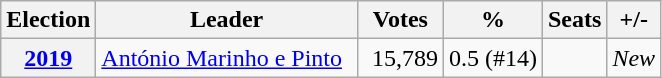<table class="wikitable" style="text-align:right;">
<tr>
<th>Election</th>
<th width="167px">Leader</th>
<th width="50px">Votes</th>
<th>%</th>
<th>Seats</th>
<th>+/-</th>
</tr>
<tr>
<th><a href='#'>2019</a></th>
<td align="left"><a href='#'>António Marinho e Pinto</a></td>
<td>15,789</td>
<td>0.5 (#14)</td>
<td></td>
<td><em>New</em></td>
</tr>
</table>
